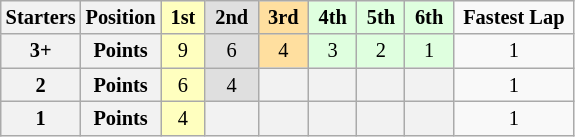<table class="wikitable" style="font-size:85%; text-align:center">
<tr>
<th>Starters</th>
<th>Position</th>
<td style="background:#ffffbf;"> <strong>1st</strong> </td>
<td style="background:#dfdfdf;"> <strong>2nd</strong> </td>
<td style="background:#ffdf9f;"> <strong>3rd</strong> </td>
<td style="background:#dfffdf;"> <strong>4th</strong> </td>
<td style="background:#dfffdf;"> <strong>5th</strong> </td>
<td style="background:#dfffdf;"> <strong>6th</strong> </td>
<td> <strong>Fastest Lap</strong> </td>
</tr>
<tr>
<th>3+</th>
<th>Points</th>
<td style="background:#ffffbf;">9</td>
<td style="background:#dfdfdf;">6</td>
<td style="background:#ffdf9f;">4</td>
<td style="background:#dfffdf;">3</td>
<td style="background:#dfffdf;">2</td>
<td style="background:#dfffdf;">1</td>
<td>1</td>
</tr>
<tr>
<th>2</th>
<th>Points</th>
<td style="background:#ffffbf;">6</td>
<td style="background:#dfdfdf;">4</td>
<th></th>
<th></th>
<th></th>
<th></th>
<td>1</td>
</tr>
<tr>
<th>1</th>
<th>Points</th>
<td style="background:#ffffbf;">4</td>
<th></th>
<th></th>
<th></th>
<th></th>
<th></th>
<td>1</td>
</tr>
</table>
